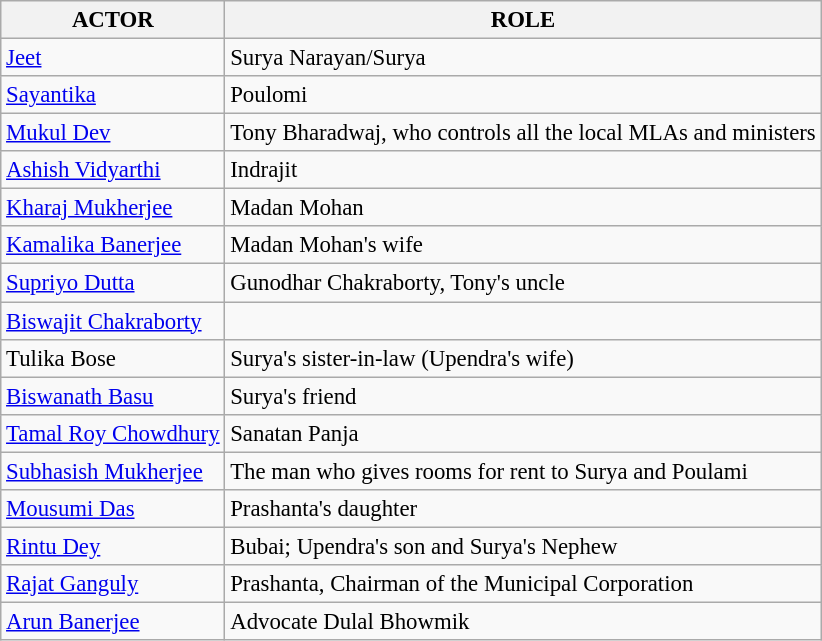<table class="wikitable" style="font-size:95%;">
<tr>
<th>ACTOR</th>
<th>ROLE</th>
</tr>
<tr>
<td><a href='#'>Jeet</a></td>
<td>Surya Narayan/Surya</td>
</tr>
<tr>
<td><a href='#'>Sayantika</a></td>
<td>Poulomi</td>
</tr>
<tr>
<td><a href='#'>Mukul Dev</a></td>
<td>Tony Bharadwaj, who controls all the local MLAs and ministers</td>
</tr>
<tr>
<td><a href='#'>Ashish Vidyarthi</a></td>
<td>Indrajit</td>
</tr>
<tr>
<td><a href='#'>Kharaj Mukherjee</a></td>
<td>Madan Mohan</td>
</tr>
<tr>
<td><a href='#'>Kamalika Banerjee</a></td>
<td>Madan Mohan's wife</td>
</tr>
<tr>
<td><a href='#'>Supriyo Dutta</a></td>
<td>Gunodhar Chakraborty, Tony's uncle</td>
</tr>
<tr>
<td><a href='#'>Biswajit Chakraborty</a></td>
<td></td>
</tr>
<tr>
<td>Tulika Bose</td>
<td>Surya's sister-in-law (Upendra's wife)</td>
</tr>
<tr>
<td><a href='#'>Biswanath Basu</a></td>
<td>Surya's friend</td>
</tr>
<tr>
<td><a href='#'>Tamal Roy Chowdhury</a></td>
<td>Sanatan Panja</td>
</tr>
<tr>
<td><a href='#'>Subhasish Mukherjee</a></td>
<td>The man who gives rooms for rent to Surya and Poulami</td>
</tr>
<tr>
<td><a href='#'>Mousumi Das</a></td>
<td>Prashanta's daughter</td>
</tr>
<tr>
<td><a href='#'>Rintu Dey</a></td>
<td>Bubai; Upendra's son and Surya's Nephew</td>
</tr>
<tr>
<td><a href='#'>Rajat Ganguly</a></td>
<td>Prashanta, Chairman of the Municipal Corporation</td>
</tr>
<tr>
<td><a href='#'>Arun Banerjee</a></td>
<td>Advocate Dulal Bhowmik</td>
</tr>
</table>
